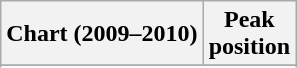<table class="wikitable sortable plainrowheaders" style="text-align:center">
<tr>
<th scope="col">Chart (2009–2010)</th>
<th scope="col">Peak<br>position</th>
</tr>
<tr>
</tr>
<tr>
</tr>
<tr>
</tr>
<tr>
</tr>
</table>
